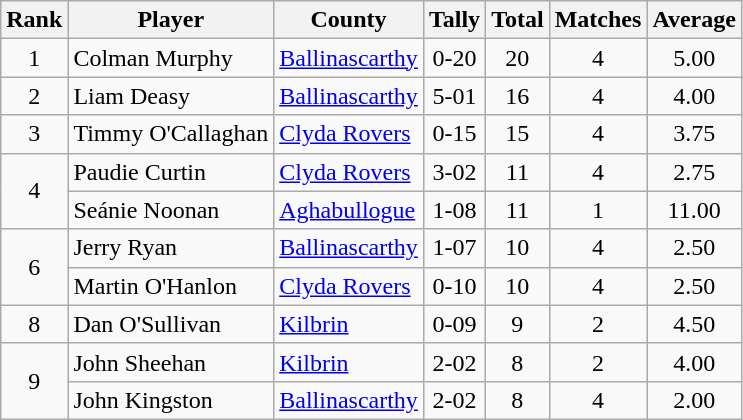<table class="wikitable">
<tr>
<th>Rank</th>
<th>Player</th>
<th>County</th>
<th>Tally</th>
<th>Total</th>
<th>Matches</th>
<th>Average</th>
</tr>
<tr>
<td rowspan=1 align=center>1</td>
<td>Colman Murphy</td>
<td><a href='#'>Ballinascarthy</a></td>
<td align=center>0-20</td>
<td align=center>20</td>
<td align=center>4</td>
<td align=center>5.00</td>
</tr>
<tr>
<td rowspan=1 align=center>2</td>
<td>Liam Deasy</td>
<td><a href='#'>Ballinascarthy</a></td>
<td align=center>5-01</td>
<td align=center>16</td>
<td align=center>4</td>
<td align=center>4.00</td>
</tr>
<tr>
<td rowspan=1 align=center>3</td>
<td>Timmy O'Callaghan</td>
<td><a href='#'>Clyda Rovers</a></td>
<td align=center>0-15</td>
<td align=center>15</td>
<td align=center>4</td>
<td align=center>3.75</td>
</tr>
<tr>
<td rowspan=2 align=center>4</td>
<td>Paudie Curtin</td>
<td><a href='#'>Clyda Rovers</a></td>
<td align=center>3-02</td>
<td align=center>11</td>
<td align=center>4</td>
<td align=center>2.75</td>
</tr>
<tr>
<td>Seánie Noonan</td>
<td><a href='#'>Aghabullogue</a></td>
<td align=center>1-08</td>
<td align=center>11</td>
<td align=center>1</td>
<td align=center>11.00</td>
</tr>
<tr>
<td rowspan=2 align=center>6</td>
<td>Jerry Ryan</td>
<td><a href='#'>Ballinascarthy</a></td>
<td align=center>1-07</td>
<td align=center>10</td>
<td align=center>4</td>
<td align=center>2.50</td>
</tr>
<tr>
<td>Martin O'Hanlon</td>
<td><a href='#'>Clyda Rovers</a></td>
<td align=center>0-10</td>
<td align=center>10</td>
<td align=center>4</td>
<td align=center>2.50</td>
</tr>
<tr>
<td rowspan=1 align=center>8</td>
<td>Dan O'Sullivan</td>
<td><a href='#'>Kilbrin</a></td>
<td align=center>0-09</td>
<td align=center>9</td>
<td align=center>2</td>
<td align=center>4.50</td>
</tr>
<tr>
<td rowspan=2 align=center>9</td>
<td>John Sheehan</td>
<td><a href='#'>Kilbrin</a></td>
<td align=center>2-02</td>
<td align=center>8</td>
<td align=center>2</td>
<td align=center>4.00</td>
</tr>
<tr>
<td>John Kingston</td>
<td><a href='#'>Ballinascarthy</a></td>
<td align=center>2-02</td>
<td align=center>8</td>
<td align=center>4</td>
<td align=center>2.00</td>
</tr>
</table>
